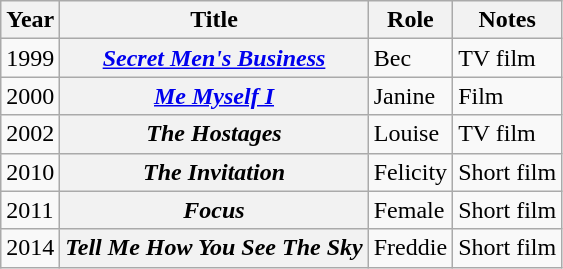<table class="wikitable plainrowheaders sortable">
<tr>
<th scope="col">Year</th>
<th scope="col">Title</th>
<th scope="col">Role</th>
<th scope="col" class="unsortable">Notes</th>
</tr>
<tr>
<td>1999</td>
<th scope="row"><em><a href='#'>Secret Men's Business</a></em></th>
<td>Bec</td>
<td>TV film</td>
</tr>
<tr>
<td>2000</td>
<th scope="row"><em><a href='#'>Me Myself I</a></em></th>
<td>Janine</td>
<td>Film</td>
</tr>
<tr>
<td>2002</td>
<th scope="row"><em>The Hostages</em></th>
<td>Louise</td>
<td>TV film</td>
</tr>
<tr>
<td>2010</td>
<th scope="row"><em>The Invitation</em></th>
<td>Felicity</td>
<td>Short film</td>
</tr>
<tr>
<td>2011</td>
<th scope="row"><em>Focus</em></th>
<td>Female</td>
<td>Short film</td>
</tr>
<tr>
<td>2014</td>
<th scope="row"><em>Tell Me How You See The Sky</em></th>
<td>Freddie</td>
<td>Short film</td>
</tr>
</table>
